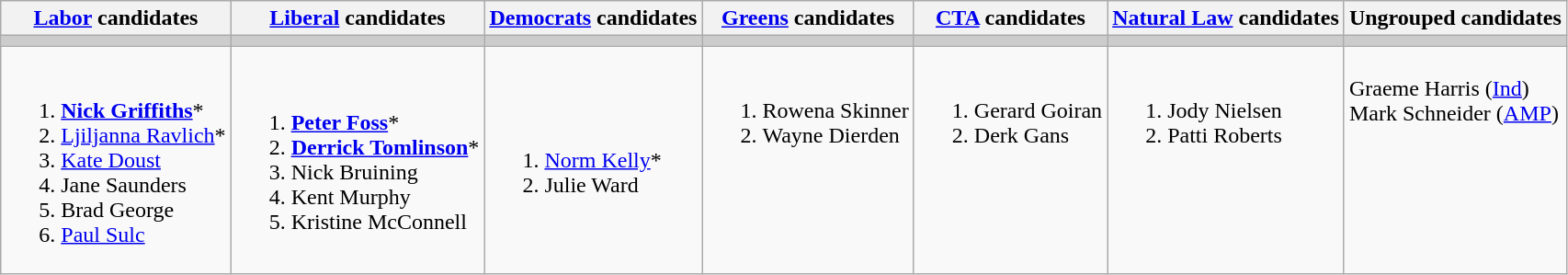<table class="wikitable">
<tr>
<th><a href='#'>Labor</a> candidates</th>
<th><a href='#'>Liberal</a> candidates</th>
<th><a href='#'>Democrats</a> candidates</th>
<th><a href='#'>Greens</a> candidates</th>
<th><a href='#'>CTA</a> candidates</th>
<th><a href='#'>Natural Law</a> candidates</th>
<th>Ungrouped candidates</th>
</tr>
<tr bgcolor="#cccccc">
<td></td>
<td></td>
<td></td>
<td></td>
<td></td>
<td></td>
<td></td>
</tr>
<tr>
<td><br><ol><li><strong><a href='#'>Nick Griffiths</a></strong>*</li><li><a href='#'>Ljiljanna Ravlich</a>*</li><li><a href='#'>Kate Doust</a></li><li>Jane Saunders</li><li>Brad George</li><li><a href='#'>Paul Sulc</a></li></ol></td>
<td><br><ol><li><strong><a href='#'>Peter Foss</a></strong>*</li><li><strong><a href='#'>Derrick Tomlinson</a></strong>*</li><li>Nick Bruining</li><li>Kent Murphy</li><li>Kristine McConnell</li></ol></td>
<td><br><ol><li><a href='#'>Norm Kelly</a>*</li><li>Julie Ward</li></ol></td>
<td valign=top><br><ol><li>Rowena Skinner</li><li>Wayne Dierden</li></ol></td>
<td valign=top><br><ol><li>Gerard Goiran</li><li>Derk Gans</li></ol></td>
<td valign=top><br><ol><li>Jody Nielsen</li><li>Patti Roberts</li></ol></td>
<td valign=top><br>Graeme Harris (<a href='#'>Ind</a>) <br>
Mark Schneider (<a href='#'>AMP</a>)</td>
</tr>
</table>
